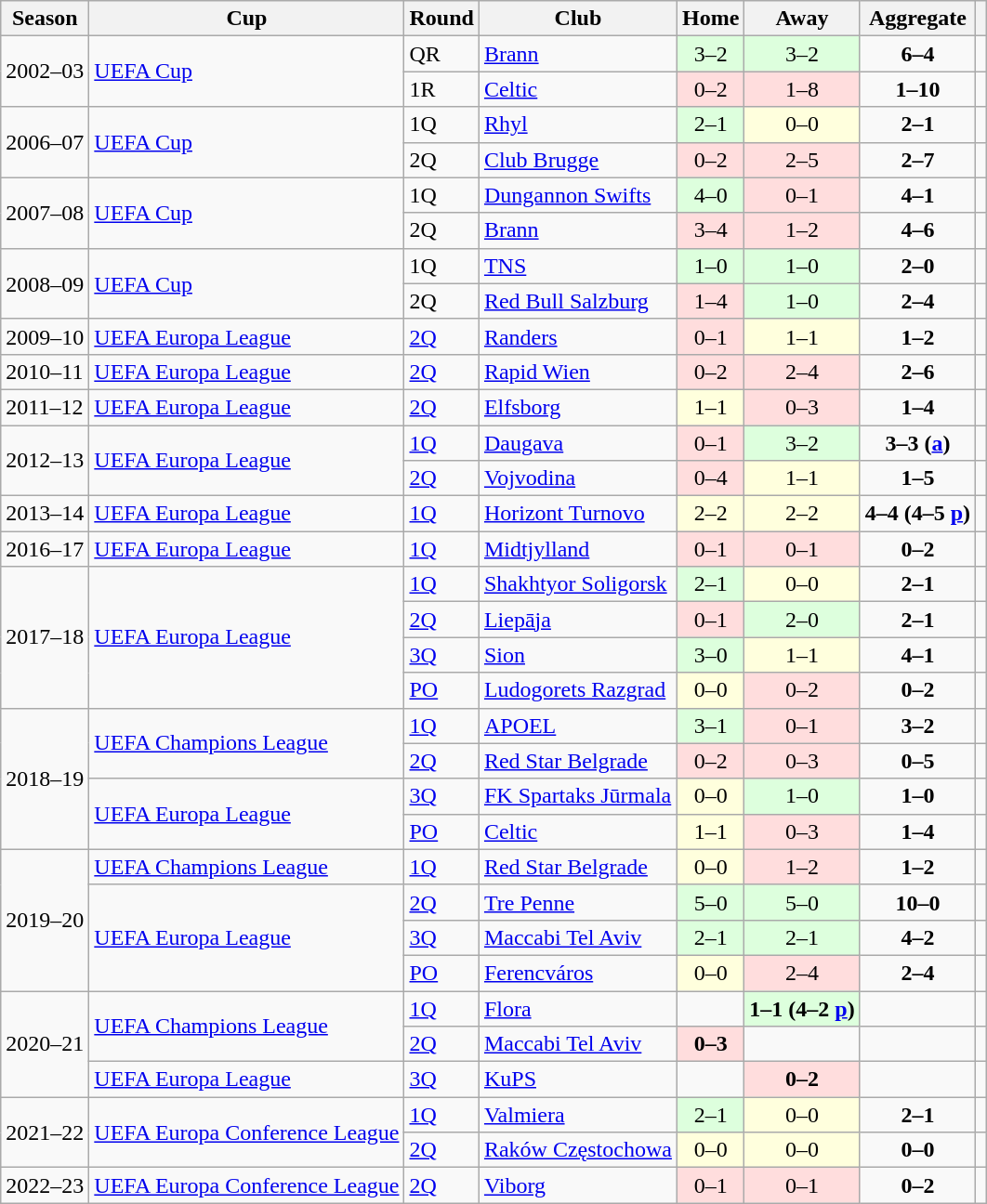<table class="wikitable">
<tr>
<th>Season</th>
<th>Cup</th>
<th>Round</th>
<th>Club</th>
<th>Home</th>
<th>Away</th>
<th>Aggregate</th>
<th></th>
</tr>
<tr>
<td rowspan="2">2002–03</td>
<td rowspan="2"><a href='#'>UEFA Cup</a></td>
<td>QR</td>
<td> <a href='#'>Brann</a></td>
<td style="text-align:center; background:#dfd;">3–2</td>
<td style="text-align:center; background:#dfd;">3–2</td>
<td style="text-align:center;"><strong>6–4</strong></td>
<td></td>
</tr>
<tr>
<td>1R</td>
<td> <a href='#'>Celtic</a></td>
<td style="text-align:center; background:#fdd;">0–2</td>
<td style="text-align:center; background:#fdd;">1–8</td>
<td style="text-align:center;"><strong>1–10</strong></td>
<td></td>
</tr>
<tr>
<td rowspan="2">2006–07</td>
<td rowspan="2"><a href='#'>UEFA Cup</a></td>
<td>1Q</td>
<td> <a href='#'>Rhyl</a></td>
<td style="text-align:center; background:#dfd;">2–1</td>
<td style="text-align:center; background:#ffd;">0–0</td>
<td style="text-align:center;"><strong>2–1</strong></td>
<td></td>
</tr>
<tr>
<td>2Q</td>
<td> <a href='#'>Club Brugge</a></td>
<td style="text-align:center; background:#fdd;">0–2</td>
<td style="text-align:center; background:#fdd;">2–5</td>
<td style="text-align:center;"><strong>2–7</strong></td>
<td></td>
</tr>
<tr>
<td rowspan="2">2007–08</td>
<td rowspan="2"><a href='#'>UEFA Cup</a></td>
<td>1Q</td>
<td> <a href='#'>Dungannon Swifts</a></td>
<td style="text-align:center; background:#dfd;">4–0</td>
<td style="text-align:center; background:#fdd;">0–1</td>
<td style="text-align:center;"><strong>4–1</strong></td>
<td></td>
</tr>
<tr>
<td>2Q</td>
<td> <a href='#'>Brann</a></td>
<td style="text-align:center; background:#fdd;">3–4</td>
<td style="text-align:center; background:#fdd;">1–2</td>
<td style="text-align:center;"><strong>4–6</strong></td>
<td></td>
</tr>
<tr>
<td rowspan="2">2008–09</td>
<td rowspan="2"><a href='#'>UEFA Cup</a></td>
<td>1Q</td>
<td> <a href='#'>TNS</a></td>
<td style="text-align:center; background:#dfd;">1–0</td>
<td style="text-align:center; background:#dfd;">1–0</td>
<td style="text-align:center;"><strong>2–0</strong></td>
<td></td>
</tr>
<tr>
<td>2Q</td>
<td> <a href='#'>Red Bull Salzburg</a></td>
<td style="text-align:center; background:#fdd;">1–4</td>
<td style="text-align:center; background:#dfd;">1–0</td>
<td style="text-align:center;"><strong>2–4</strong></td>
<td></td>
</tr>
<tr>
<td>2009–10</td>
<td><a href='#'>UEFA Europa League</a></td>
<td><a href='#'>2Q</a></td>
<td> <a href='#'>Randers</a></td>
<td style="text-align:center; background:#fdd;">0–1</td>
<td style="text-align:center; background:#ffd;">1–1</td>
<td style="text-align:center;"><strong>1–2</strong></td>
<td></td>
</tr>
<tr>
<td>2010–11</td>
<td><a href='#'>UEFA Europa League</a></td>
<td><a href='#'>2Q</a></td>
<td> <a href='#'>Rapid Wien</a></td>
<td style="text-align:center; background:#fdd;">0–2</td>
<td style="text-align:center; background:#fdd;">2–4</td>
<td style="text-align:center;"><strong>2–6</strong></td>
<td></td>
</tr>
<tr>
<td>2011–12</td>
<td><a href='#'>UEFA Europa League</a></td>
<td><a href='#'>2Q</a></td>
<td> <a href='#'>Elfsborg</a></td>
<td style="text-align:center; background:#ffd;">1–1</td>
<td style="text-align:center; background:#fdd;">0–3</td>
<td style="text-align:center;"><strong>1–4</strong></td>
<td></td>
</tr>
<tr>
<td rowspan="2">2012–13</td>
<td rowspan="2"><a href='#'>UEFA Europa League</a></td>
<td><a href='#'>1Q</a></td>
<td> <a href='#'>Daugava</a></td>
<td style="text-align:center; background:#fdd;">0–1</td>
<td style="text-align:center; background:#dfd;">3–2</td>
<td style="text-align:center;"><strong>3–3 (<a href='#'>a</a>)</strong></td>
<td></td>
</tr>
<tr>
<td><a href='#'>2Q</a></td>
<td> <a href='#'>Vojvodina</a></td>
<td style="text-align:center; background:#fdd;">0–4</td>
<td style="text-align:center; background:#ffd;">1–1</td>
<td style="text-align:center;"><strong>1–5</strong></td>
<td></td>
</tr>
<tr>
<td>2013–14</td>
<td><a href='#'>UEFA Europa League</a></td>
<td><a href='#'>1Q</a></td>
<td> <a href='#'>Horizont Turnovo</a></td>
<td style="text-align:center; background:#ffd;">2–2</td>
<td style="text-align:center; background:#ffd;">2–2 </td>
<td style="text-align:center;"><strong>4–4 (4–5 <a href='#'>p</a>)</strong></td>
<td></td>
</tr>
<tr>
<td>2016–17</td>
<td><a href='#'>UEFA Europa League</a></td>
<td><a href='#'>1Q</a></td>
<td> <a href='#'>Midtjylland</a></td>
<td style="text-align:center; background:#fdd;">0–1</td>
<td style="text-align:center; background:#fdd;">0–1</td>
<td style="text-align:center;"><strong>0–2</strong></td>
<td></td>
</tr>
<tr>
<td rowspan="4">2017–18</td>
<td rowspan="4"><a href='#'>UEFA Europa League</a></td>
<td><a href='#'>1Q</a></td>
<td> <a href='#'>Shakhtyor Soligorsk</a></td>
<td style="text-align:center; background:#dfd;">2–1</td>
<td style="text-align:center; background:#ffd;">0–0</td>
<td style="text-align:center;"><strong>2–1</strong></td>
<td></td>
</tr>
<tr>
<td><a href='#'>2Q</a></td>
<td> <a href='#'>Liepāja</a></td>
<td style="text-align:center; background:#fdd;">0–1</td>
<td style="text-align:center; background:#dfd;">2–0</td>
<td style="text-align:center;"><strong>2–1</strong></td>
<td></td>
</tr>
<tr>
<td><a href='#'>3Q</a></td>
<td> <a href='#'>Sion</a></td>
<td style="text-align:center; background:#dfd;">3–0</td>
<td style="text-align:center; background:#ffd;">1–1</td>
<td style="text-align:center;"><strong>4–1</strong></td>
<td></td>
</tr>
<tr>
<td><a href='#'>PO</a></td>
<td> <a href='#'>Ludogorets Razgrad</a></td>
<td style="text-align:center; background:#ffd;">0–0</td>
<td style="text-align:center; background:#fdd;">0–2</td>
<td style="text-align:center;"><strong>0–2</strong></td>
<td></td>
</tr>
<tr>
<td rowspan="4">2018–19</td>
<td rowspan="2"><a href='#'>UEFA Champions League</a></td>
<td><a href='#'>1Q</a></td>
<td> <a href='#'>APOEL</a></td>
<td style="text-align:center; background:#dfd;">3–1</td>
<td style="text-align:center; background:#fdd;">0–1</td>
<td style="text-align:center;"><strong>3–2</strong></td>
<td></td>
</tr>
<tr>
<td><a href='#'>2Q</a></td>
<td> <a href='#'>Red Star Belgrade</a></td>
<td style="text-align:center; background:#fdd;">0–2</td>
<td style="text-align:center; background:#fdd;">0–3</td>
<td style="text-align:center;"><strong>0–5</strong></td>
<td></td>
</tr>
<tr>
<td rowspan="2"><a href='#'>UEFA Europa League</a></td>
<td><a href='#'>3Q</a></td>
<td> <a href='#'>FK Spartaks Jūrmala</a></td>
<td style="text-align:center; background:#ffd;">0–0</td>
<td style="text-align:center; background:#dfd;">1–0</td>
<td style="text-align:center;"><strong>1–0</strong></td>
<td></td>
</tr>
<tr>
<td><a href='#'>PO</a></td>
<td> <a href='#'>Celtic</a></td>
<td style="text-align:center; background:#ffd;">1–1</td>
<td style="background:#fdd; text-align:center;">0–3</td>
<td style="text-align:center;"><strong>1–4</strong></td>
<td></td>
</tr>
<tr>
<td rowspan="4">2019–20</td>
<td><a href='#'>UEFA Champions League</a></td>
<td><a href='#'>1Q</a></td>
<td> <a href='#'>Red Star Belgrade</a></td>
<td style="text-align:center; background:#ffd;">0–0</td>
<td style="background:#fdd; text-align:center;">1–2</td>
<td style="text-align:center;"><strong>1–2</strong></td>
<td></td>
</tr>
<tr>
<td rowspan="3"><a href='#'>UEFA Europa League</a></td>
<td><a href='#'>2Q</a></td>
<td> <a href='#'>Tre Penne</a></td>
<td style="text-align:center; background:#dfd;">5–0</td>
<td style="text-align:center; background:#dfd;">5–0</td>
<td style="text-align:center;"><strong>10–0</strong></td>
<td></td>
</tr>
<tr>
<td><a href='#'>3Q</a></td>
<td> <a href='#'>Maccabi Tel Aviv</a></td>
<td style="text-align:center; background:#dfd;">2–1</td>
<td style="text-align:center; background:#dfd;">2–1</td>
<td style="text-align:center;"><strong>4–2</strong></td>
<td></td>
</tr>
<tr>
<td><a href='#'>PO</a></td>
<td> <a href='#'>Ferencváros</a></td>
<td style="text-align:center; background:#ffd;">0–0</td>
<td style="background:#fdd; text-align:center;">2–4</td>
<td style="text-align:center;"><strong>2–4</strong></td>
<td></td>
</tr>
<tr>
<td rowspan="3">2020–21</td>
<td rowspan="2"><a href='#'>UEFA Champions League</a></td>
<td><a href='#'>1Q</a></td>
<td> <a href='#'>Flora</a></td>
<td></td>
<td style="background:#dfd; text-align:center;"><strong>1–1 (4–2 <a href='#'>p</a>)</strong></td>
<td></td>
<td></td>
</tr>
<tr>
<td><a href='#'>2Q</a></td>
<td> <a href='#'>Maccabi Tel Aviv</a></td>
<td style="background:#fdd; text-align:center;"><strong>0–3</strong></td>
<td></td>
<td></td>
<td></td>
</tr>
<tr>
<td><a href='#'>UEFA Europa League</a></td>
<td><a href='#'>3Q</a></td>
<td> <a href='#'>KuPS</a></td>
<td></td>
<td style="background:#fdd; text-align:center;"><strong>0–2</strong></td>
<td></td>
<td></td>
</tr>
<tr>
<td rowspan="2">2021–22</td>
<td rowspan="2"><a href='#'>UEFA Europa Conference League</a></td>
<td><a href='#'>1Q</a></td>
<td> <a href='#'>Valmiera</a></td>
<td style="text-align:center; background:#dfd;">2–1</td>
<td style="text-align:center; background:#ffd;">0–0</td>
<td style="text-align:center;"><strong>2–1</strong></td>
<td></td>
</tr>
<tr>
<td><a href='#'>2Q</a></td>
<td> <a href='#'>Raków Częstochowa</a></td>
<td style="text-align:center; background:#ffd;">0–0</td>
<td style="text-align:center; background:#ffd;">0–0 </td>
<td style="text-align:center;"><strong>0–0 </strong></td>
<td></td>
</tr>
<tr>
<td>2022–23</td>
<td><a href='#'>UEFA Europa Conference League</a></td>
<td><a href='#'>2Q</a></td>
<td> <a href='#'>Viborg</a></td>
<td style="background:#fdd; text-align:center;">0–1</td>
<td style="background:#fdd; text-align:center;">0–1</td>
<td style="text-align:center;"><strong>0–2</strong></td>
<td></td>
</tr>
</table>
